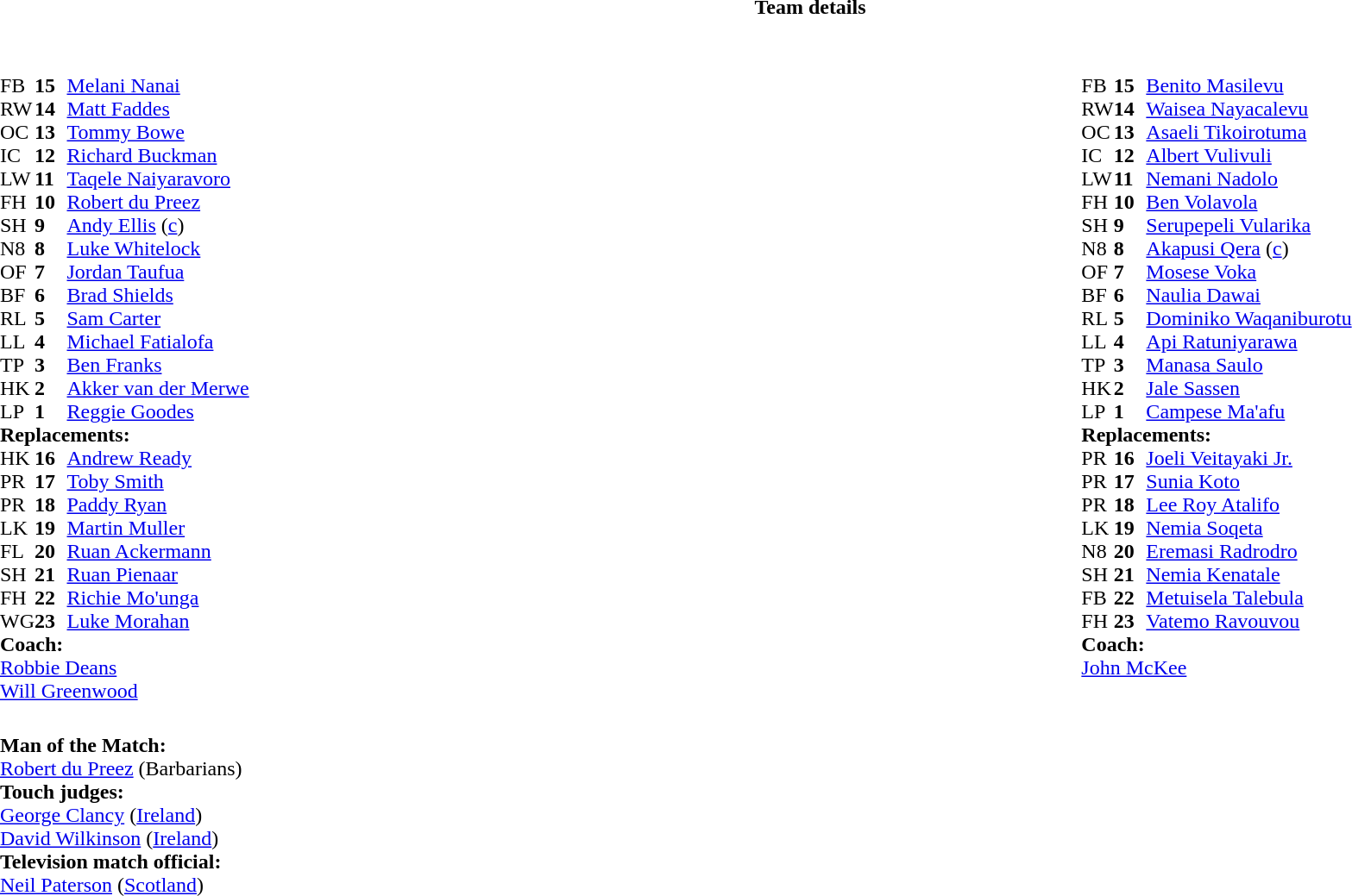<table border="0" width="100%" class="collapsible collapsed">
<tr>
<th>Team details</th>
</tr>
<tr>
<td><br><table width="100%">
<tr>
<td valign="top" width="50%"><br><table style="font-size: 100%" cellspacing="0" cellpadding="0">
<tr>
<th width="25"></th>
<th width="25"></th>
</tr>
<tr>
<td>FB</td>
<td><strong>15</strong></td>
<td> <a href='#'>Melani Nanai</a></td>
</tr>
<tr>
<td>RW</td>
<td><strong>14</strong></td>
<td> <a href='#'>Matt Faddes</a></td>
</tr>
<tr>
<td>OC</td>
<td><strong>13</strong></td>
<td> <a href='#'>Tommy Bowe</a></td>
</tr>
<tr>
<td>IC</td>
<td><strong>12</strong></td>
<td> <a href='#'>Richard Buckman</a></td>
<td></td>
<td></td>
</tr>
<tr>
<td>LW</td>
<td><strong>11</strong></td>
<td> <a href='#'>Taqele Naiyaravoro</a></td>
<td></td>
<td></td>
</tr>
<tr>
<td>FH</td>
<td><strong>10</strong></td>
<td> <a href='#'>Robert du Preez</a></td>
</tr>
<tr>
<td>SH</td>
<td><strong>9</strong></td>
<td> <a href='#'>Andy Ellis</a> (<a href='#'>c</a>)</td>
<td></td>
<td></td>
</tr>
<tr>
<td>N8</td>
<td><strong>8</strong></td>
<td> <a href='#'>Luke Whitelock</a></td>
</tr>
<tr>
<td>OF</td>
<td><strong>7</strong></td>
<td> <a href='#'>Jordan Taufua</a></td>
<td></td>
<td></td>
</tr>
<tr>
<td>BF</td>
<td><strong>6</strong></td>
<td> <a href='#'>Brad Shields</a></td>
</tr>
<tr>
<td>RL</td>
<td><strong>5</strong></td>
<td> <a href='#'>Sam Carter</a></td>
</tr>
<tr>
<td>LL</td>
<td><strong>4</strong></td>
<td> <a href='#'>Michael Fatialofa</a></td>
<td></td>
<td></td>
</tr>
<tr>
<td>TP</td>
<td><strong>3</strong></td>
<td> <a href='#'>Ben Franks</a></td>
<td></td>
<td></td>
</tr>
<tr>
<td>HK</td>
<td><strong>2</strong></td>
<td> <a href='#'>Akker van der Merwe</a></td>
<td></td>
<td></td>
</tr>
<tr>
<td>LP</td>
<td><strong>1</strong></td>
<td> <a href='#'>Reggie Goodes</a></td>
<td></td>
<td></td>
</tr>
<tr>
<td colspan=3><strong>Replacements:</strong></td>
</tr>
<tr>
<td>HK</td>
<td><strong>16</strong></td>
<td> <a href='#'>Andrew Ready</a></td>
<td></td>
<td></td>
</tr>
<tr>
<td>PR</td>
<td><strong>17</strong></td>
<td> <a href='#'>Toby Smith</a></td>
<td></td>
<td></td>
</tr>
<tr>
<td>PR</td>
<td><strong>18</strong></td>
<td> <a href='#'>Paddy Ryan</a></td>
<td></td>
<td></td>
</tr>
<tr>
<td>LK</td>
<td><strong>19</strong></td>
<td> <a href='#'>Martin Muller</a></td>
<td></td>
<td></td>
</tr>
<tr>
<td>FL</td>
<td><strong>20</strong></td>
<td> <a href='#'>Ruan Ackermann</a></td>
<td></td>
<td></td>
</tr>
<tr>
<td>SH</td>
<td><strong>21</strong></td>
<td> <a href='#'>Ruan Pienaar</a></td>
<td></td>
<td></td>
</tr>
<tr>
<td>FH</td>
<td><strong>22</strong></td>
<td> <a href='#'>Richie Mo'unga</a></td>
<td></td>
<td></td>
</tr>
<tr>
<td>WG</td>
<td><strong>23</strong></td>
<td> <a href='#'>Luke Morahan</a></td>
<td></td>
<td></td>
</tr>
<tr>
<td colspan=3><strong>Coach:</strong></td>
</tr>
<tr>
<td colspan="4"> <a href='#'>Robbie Deans</a><br> <a href='#'>Will Greenwood</a></td>
</tr>
</table>
</td>
<td valign="top" width="50%"><br><table style="font-size: 100%" cellspacing="0" cellpadding="0" align="center">
<tr>
<th width="25"></th>
<th width="25"></th>
</tr>
<tr>
<td>FB</td>
<td><strong>15</strong></td>
<td><a href='#'>Benito Masilevu</a></td>
</tr>
<tr>
<td>RW</td>
<td><strong>14</strong></td>
<td><a href='#'>Waisea Nayacalevu</a></td>
<td></td>
<td></td>
</tr>
<tr>
<td>OC</td>
<td><strong>13</strong></td>
<td><a href='#'>Asaeli Tikoirotuma</a></td>
</tr>
<tr>
<td>IC</td>
<td><strong>12</strong></td>
<td><a href='#'>Albert Vulivuli</a></td>
<td></td>
<td></td>
</tr>
<tr>
<td>LW</td>
<td><strong>11</strong></td>
<td><a href='#'>Nemani Nadolo</a></td>
</tr>
<tr>
<td>FH</td>
<td><strong>10</strong></td>
<td><a href='#'>Ben Volavola</a></td>
<td></td>
<td></td>
</tr>
<tr>
<td>SH</td>
<td><strong>9</strong></td>
<td><a href='#'>Serupepeli Vularika</a></td>
</tr>
<tr>
<td>N8</td>
<td><strong>8</strong></td>
<td><a href='#'>Akapusi Qera</a> (<a href='#'>c</a>)</td>
</tr>
<tr>
<td>OF</td>
<td><strong>7</strong></td>
<td><a href='#'>Mosese Voka</a></td>
<td></td>
<td></td>
</tr>
<tr>
<td>BF</td>
<td><strong>6</strong></td>
<td><a href='#'>Naulia Dawai</a></td>
</tr>
<tr>
<td>RL</td>
<td><strong>5</strong></td>
<td><a href='#'>Dominiko Waqaniburotu</a></td>
<td></td>
<td></td>
</tr>
<tr>
<td>LL</td>
<td><strong>4</strong></td>
<td><a href='#'>Api Ratuniyarawa</a></td>
</tr>
<tr>
<td>TP</td>
<td><strong>3</strong></td>
<td><a href='#'>Manasa Saulo</a></td>
<td></td>
<td></td>
</tr>
<tr>
<td>HK</td>
<td><strong>2</strong></td>
<td><a href='#'>Jale Sassen</a></td>
<td></td>
<td></td>
</tr>
<tr>
<td>LP</td>
<td><strong>1</strong></td>
<td><a href='#'>Campese Ma'afu</a></td>
<td></td>
<td></td>
</tr>
<tr>
<td colspan=3><strong>Replacements:</strong></td>
</tr>
<tr>
<td>PR</td>
<td><strong>16</strong></td>
<td><a href='#'>Joeli Veitayaki Jr.</a></td>
<td></td>
<td></td>
</tr>
<tr>
<td>PR</td>
<td><strong>17</strong></td>
<td><a href='#'>Sunia Koto</a></td>
<td></td>
<td></td>
</tr>
<tr>
<td>PR</td>
<td><strong>18</strong></td>
<td><a href='#'>Lee Roy Atalifo</a></td>
<td></td>
<td></td>
</tr>
<tr>
<td>LK</td>
<td><strong>19</strong></td>
<td><a href='#'>Nemia Soqeta</a></td>
<td></td>
<td></td>
</tr>
<tr>
<td>N8</td>
<td><strong>20</strong></td>
<td><a href='#'>Eremasi Radrodro</a></td>
<td></td>
<td></td>
</tr>
<tr>
<td>SH</td>
<td><strong>21</strong></td>
<td><a href='#'>Nemia Kenatale</a></td>
<td></td>
<td></td>
</tr>
<tr>
<td>FB</td>
<td><strong>22</strong></td>
<td><a href='#'>Metuisela Talebula</a></td>
<td></td>
<td></td>
</tr>
<tr>
<td>FH</td>
<td><strong>23</strong></td>
<td><a href='#'>Vatemo Ravouvou</a></td>
<td></td>
<td></td>
</tr>
<tr>
<td colspan=3><strong>Coach:</strong></td>
</tr>
<tr>
<td colspan="4"> <a href='#'>John McKee</a></td>
</tr>
</table>
</td>
</tr>
</table>
<table width=100% style="font-size: 100%">
<tr>
<td><br><strong>Man of the Match:</strong>
<br> <a href='#'>Robert du Preez</a> (Barbarians)<br><strong>Touch judges:</strong>
<br><a href='#'>George Clancy</a> (<a href='#'>Ireland</a>)
<br><a href='#'>David Wilkinson</a> (<a href='#'>Ireland</a>)
<br><strong>Television match official:</strong>
<br><a href='#'>Neil Paterson</a> (<a href='#'>Scotland</a>)</td>
</tr>
</table>
</td>
</tr>
</table>
